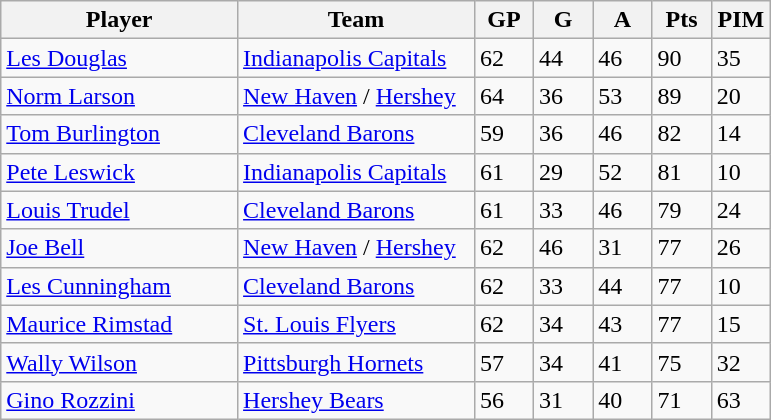<table class="wikitable">
<tr>
<th bgcolor="#DDDDFF" width="30%">Player</th>
<th bgcolor="#DDDDFF" width="30%">Team</th>
<th bgcolor="#DDDDFF" width="7.5%">GP</th>
<th bgcolor="#DDDDFF" width="7.5%">G</th>
<th bgcolor="#DDDDFF" width="7.5%">A</th>
<th bgcolor="#DDDDFF" width="7.5%">Pts</th>
<th bgcolor="#DDDDFF" width="7.5%">PIM</th>
</tr>
<tr>
<td><a href='#'>Les Douglas</a></td>
<td><a href='#'>Indianapolis Capitals</a></td>
<td>62</td>
<td>44</td>
<td>46</td>
<td>90</td>
<td>35</td>
</tr>
<tr>
<td><a href='#'>Norm Larson</a></td>
<td><a href='#'>New Haven</a> / <a href='#'>Hershey</a></td>
<td>64</td>
<td>36</td>
<td>53</td>
<td>89</td>
<td>20</td>
</tr>
<tr>
<td><a href='#'>Tom Burlington</a></td>
<td><a href='#'>Cleveland Barons</a></td>
<td>59</td>
<td>36</td>
<td>46</td>
<td>82</td>
<td>14</td>
</tr>
<tr>
<td><a href='#'>Pete Leswick</a></td>
<td><a href='#'>Indianapolis Capitals</a></td>
<td>61</td>
<td>29</td>
<td>52</td>
<td>81</td>
<td>10</td>
</tr>
<tr>
<td><a href='#'>Louis Trudel</a></td>
<td><a href='#'>Cleveland Barons</a></td>
<td>61</td>
<td>33</td>
<td>46</td>
<td>79</td>
<td>24</td>
</tr>
<tr>
<td><a href='#'>Joe Bell</a></td>
<td><a href='#'>New Haven</a> / <a href='#'>Hershey</a></td>
<td>62</td>
<td>46</td>
<td>31</td>
<td>77</td>
<td>26</td>
</tr>
<tr>
<td><a href='#'>Les Cunningham</a></td>
<td><a href='#'>Cleveland Barons</a></td>
<td>62</td>
<td>33</td>
<td>44</td>
<td>77</td>
<td>10</td>
</tr>
<tr>
<td><a href='#'>Maurice Rimstad</a></td>
<td><a href='#'>St. Louis Flyers</a></td>
<td>62</td>
<td>34</td>
<td>43</td>
<td>77</td>
<td>15</td>
</tr>
<tr>
<td><a href='#'>Wally Wilson</a></td>
<td><a href='#'>Pittsburgh Hornets</a></td>
<td>57</td>
<td>34</td>
<td>41</td>
<td>75</td>
<td>32</td>
</tr>
<tr>
<td><a href='#'>Gino Rozzini</a></td>
<td><a href='#'>Hershey Bears</a></td>
<td>56</td>
<td>31</td>
<td>40</td>
<td>71</td>
<td>63</td>
</tr>
</table>
